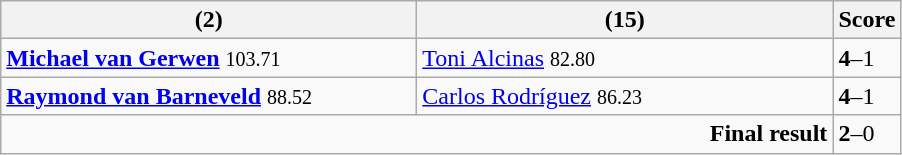<table class="wikitable">
<tr>
<th width=270><strong></strong> (2)</th>
<th width=270> (15)</th>
<th>Score</th>
</tr>
<tr>
<td><strong><a href='#'>Michael van Gerwen</a></strong> <small><span>103.71</span></small></td>
<td><a href='#'>Toni Alcinas</a> <small><span>82.80</span></small></td>
<td><strong>4</strong>–1</td>
</tr>
<tr>
<td><strong><a href='#'>Raymond van Barneveld</a></strong> <small><span>88.52</span></small></td>
<td><a href='#'>Carlos Rodríguez</a> <small><span>86.23</span></small></td>
<td><strong>4</strong>–1</td>
</tr>
<tr>
<td colspan="2" align="right"><strong>Final result</strong></td>
<td><strong>2</strong>–0</td>
</tr>
</table>
